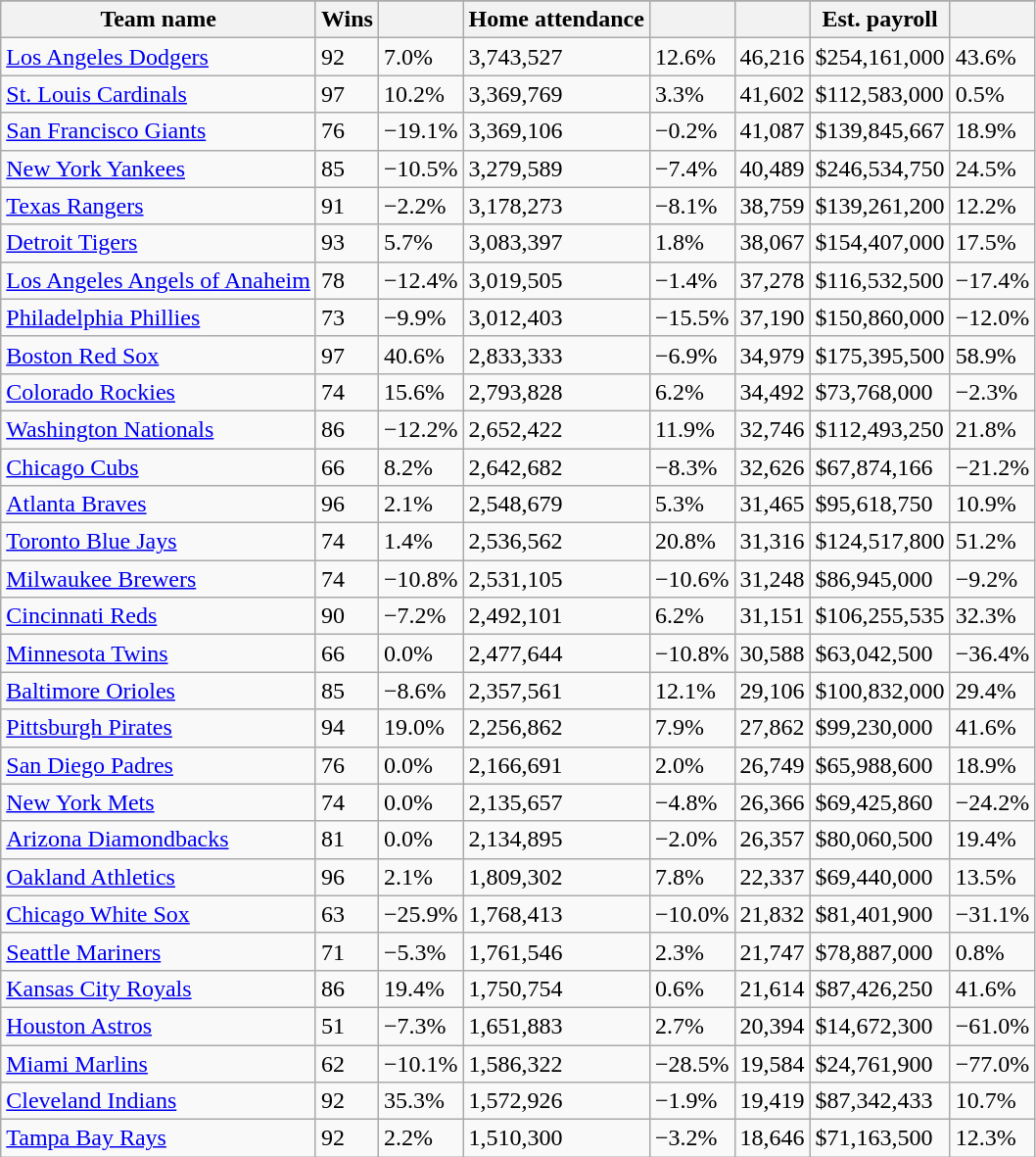<table class="wikitable sortable">
<tr style="text-align:center; font-size:larger;">
</tr>
<tr>
<th>Team name</th>
<th>Wins</th>
<th></th>
<th>Home attendance</th>
<th></th>
<th></th>
<th>Est. payroll</th>
<th></th>
</tr>
<tr>
<td><a href='#'>Los Angeles Dodgers</a></td>
<td>92</td>
<td>7.0%</td>
<td>3,743,527</td>
<td>12.6%</td>
<td>46,216</td>
<td>$254,161,000</td>
<td>43.6%</td>
</tr>
<tr>
<td><a href='#'>St. Louis Cardinals</a></td>
<td>97</td>
<td>10.2%</td>
<td>3,369,769</td>
<td>3.3%</td>
<td>41,602</td>
<td>$112,583,000</td>
<td>0.5%</td>
</tr>
<tr>
<td><a href='#'>San Francisco Giants</a></td>
<td>76</td>
<td>−19.1%</td>
<td>3,369,106</td>
<td>−0.2%</td>
<td>41,087</td>
<td>$139,845,667</td>
<td>18.9%</td>
</tr>
<tr>
<td><a href='#'>New York Yankees</a></td>
<td>85</td>
<td>−10.5%</td>
<td>3,279,589</td>
<td>−7.4%</td>
<td>40,489</td>
<td>$246,534,750</td>
<td>24.5%</td>
</tr>
<tr>
<td><a href='#'>Texas Rangers</a></td>
<td>91</td>
<td>−2.2%</td>
<td>3,178,273</td>
<td>−8.1%</td>
<td>38,759</td>
<td>$139,261,200</td>
<td>12.2%</td>
</tr>
<tr>
<td><a href='#'>Detroit Tigers</a></td>
<td>93</td>
<td>5.7%</td>
<td>3,083,397</td>
<td>1.8%</td>
<td>38,067</td>
<td>$154,407,000</td>
<td>17.5%</td>
</tr>
<tr>
<td><a href='#'>Los Angeles Angels of Anaheim</a></td>
<td>78</td>
<td>−12.4%</td>
<td>3,019,505</td>
<td>−1.4%</td>
<td>37,278</td>
<td>$116,532,500</td>
<td>−17.4%</td>
</tr>
<tr>
<td><a href='#'>Philadelphia Phillies</a></td>
<td>73</td>
<td>−9.9%</td>
<td>3,012,403</td>
<td>−15.5%</td>
<td>37,190</td>
<td>$150,860,000</td>
<td>−12.0%</td>
</tr>
<tr>
<td><a href='#'>Boston Red Sox</a></td>
<td>97</td>
<td>40.6%</td>
<td>2,833,333</td>
<td>−6.9%</td>
<td>34,979</td>
<td>$175,395,500</td>
<td>58.9%</td>
</tr>
<tr>
<td><a href='#'>Colorado Rockies</a></td>
<td>74</td>
<td>15.6%</td>
<td>2,793,828</td>
<td>6.2%</td>
<td>34,492</td>
<td>$73,768,000</td>
<td>−2.3%</td>
</tr>
<tr>
<td><a href='#'>Washington Nationals</a></td>
<td>86</td>
<td>−12.2%</td>
<td>2,652,422</td>
<td>11.9%</td>
<td>32,746</td>
<td>$112,493,250</td>
<td>21.8%</td>
</tr>
<tr>
<td><a href='#'>Chicago Cubs</a></td>
<td>66</td>
<td>8.2%</td>
<td>2,642,682</td>
<td>−8.3%</td>
<td>32,626</td>
<td>$67,874,166</td>
<td>−21.2%</td>
</tr>
<tr>
<td><a href='#'>Atlanta Braves</a></td>
<td>96</td>
<td>2.1%</td>
<td>2,548,679</td>
<td>5.3%</td>
<td>31,465</td>
<td>$95,618,750</td>
<td>10.9%</td>
</tr>
<tr>
<td><a href='#'>Toronto Blue Jays</a></td>
<td>74</td>
<td>1.4%</td>
<td>2,536,562</td>
<td>20.8%</td>
<td>31,316</td>
<td>$124,517,800</td>
<td>51.2%</td>
</tr>
<tr>
<td><a href='#'>Milwaukee Brewers</a></td>
<td>74</td>
<td>−10.8%</td>
<td>2,531,105</td>
<td>−10.6%</td>
<td>31,248</td>
<td>$86,945,000</td>
<td>−9.2%</td>
</tr>
<tr>
<td><a href='#'>Cincinnati Reds</a></td>
<td>90</td>
<td>−7.2%</td>
<td>2,492,101</td>
<td>6.2%</td>
<td>31,151</td>
<td>$106,255,535</td>
<td>32.3%</td>
</tr>
<tr>
<td><a href='#'>Minnesota Twins</a></td>
<td>66</td>
<td>0.0%</td>
<td>2,477,644</td>
<td>−10.8%</td>
<td>30,588</td>
<td>$63,042,500</td>
<td>−36.4%</td>
</tr>
<tr>
<td><a href='#'>Baltimore Orioles</a></td>
<td>85</td>
<td>−8.6%</td>
<td>2,357,561</td>
<td>12.1%</td>
<td>29,106</td>
<td>$100,832,000</td>
<td>29.4%</td>
</tr>
<tr>
<td><a href='#'>Pittsburgh Pirates</a></td>
<td>94</td>
<td>19.0%</td>
<td>2,256,862</td>
<td>7.9%</td>
<td>27,862</td>
<td>$99,230,000</td>
<td>41.6%</td>
</tr>
<tr>
<td><a href='#'>San Diego Padres</a></td>
<td>76</td>
<td>0.0%</td>
<td>2,166,691</td>
<td>2.0%</td>
<td>26,749</td>
<td>$65,988,600</td>
<td>18.9%</td>
</tr>
<tr>
<td><a href='#'>New York Mets</a></td>
<td>74</td>
<td>0.0%</td>
<td>2,135,657</td>
<td>−4.8%</td>
<td>26,366</td>
<td>$69,425,860</td>
<td>−24.2%</td>
</tr>
<tr>
<td><a href='#'>Arizona Diamondbacks</a></td>
<td>81</td>
<td>0.0%</td>
<td>2,134,895</td>
<td>−2.0%</td>
<td>26,357</td>
<td>$80,060,500</td>
<td>19.4%</td>
</tr>
<tr>
<td><a href='#'>Oakland Athletics</a></td>
<td>96</td>
<td>2.1%</td>
<td>1,809,302</td>
<td>7.8%</td>
<td>22,337</td>
<td>$69,440,000</td>
<td>13.5%</td>
</tr>
<tr>
<td><a href='#'>Chicago White Sox</a></td>
<td>63</td>
<td>−25.9%</td>
<td>1,768,413</td>
<td>−10.0%</td>
<td>21,832</td>
<td>$81,401,900</td>
<td>−31.1%</td>
</tr>
<tr>
<td><a href='#'>Seattle Mariners</a></td>
<td>71</td>
<td>−5.3%</td>
<td>1,761,546</td>
<td>2.3%</td>
<td>21,747</td>
<td>$78,887,000</td>
<td>0.8%</td>
</tr>
<tr>
<td><a href='#'>Kansas City Royals</a></td>
<td>86</td>
<td>19.4%</td>
<td>1,750,754</td>
<td>0.6%</td>
<td>21,614</td>
<td>$87,426,250</td>
<td>41.6%</td>
</tr>
<tr>
<td><a href='#'>Houston Astros</a></td>
<td>51</td>
<td>−7.3%</td>
<td>1,651,883</td>
<td>2.7%</td>
<td>20,394</td>
<td>$14,672,300</td>
<td>−61.0%</td>
</tr>
<tr>
<td><a href='#'>Miami Marlins</a></td>
<td>62</td>
<td>−10.1%</td>
<td>1,586,322</td>
<td>−28.5%</td>
<td>19,584</td>
<td>$24,761,900</td>
<td>−77.0%</td>
</tr>
<tr>
<td><a href='#'>Cleveland Indians</a></td>
<td>92</td>
<td>35.3%</td>
<td>1,572,926</td>
<td>−1.9%</td>
<td>19,419</td>
<td>$87,342,433</td>
<td>10.7%</td>
</tr>
<tr>
<td><a href='#'>Tampa Bay Rays</a></td>
<td>92</td>
<td>2.2%</td>
<td>1,510,300</td>
<td>−3.2%</td>
<td>18,646</td>
<td>$71,163,500</td>
<td>12.3%</td>
</tr>
</table>
